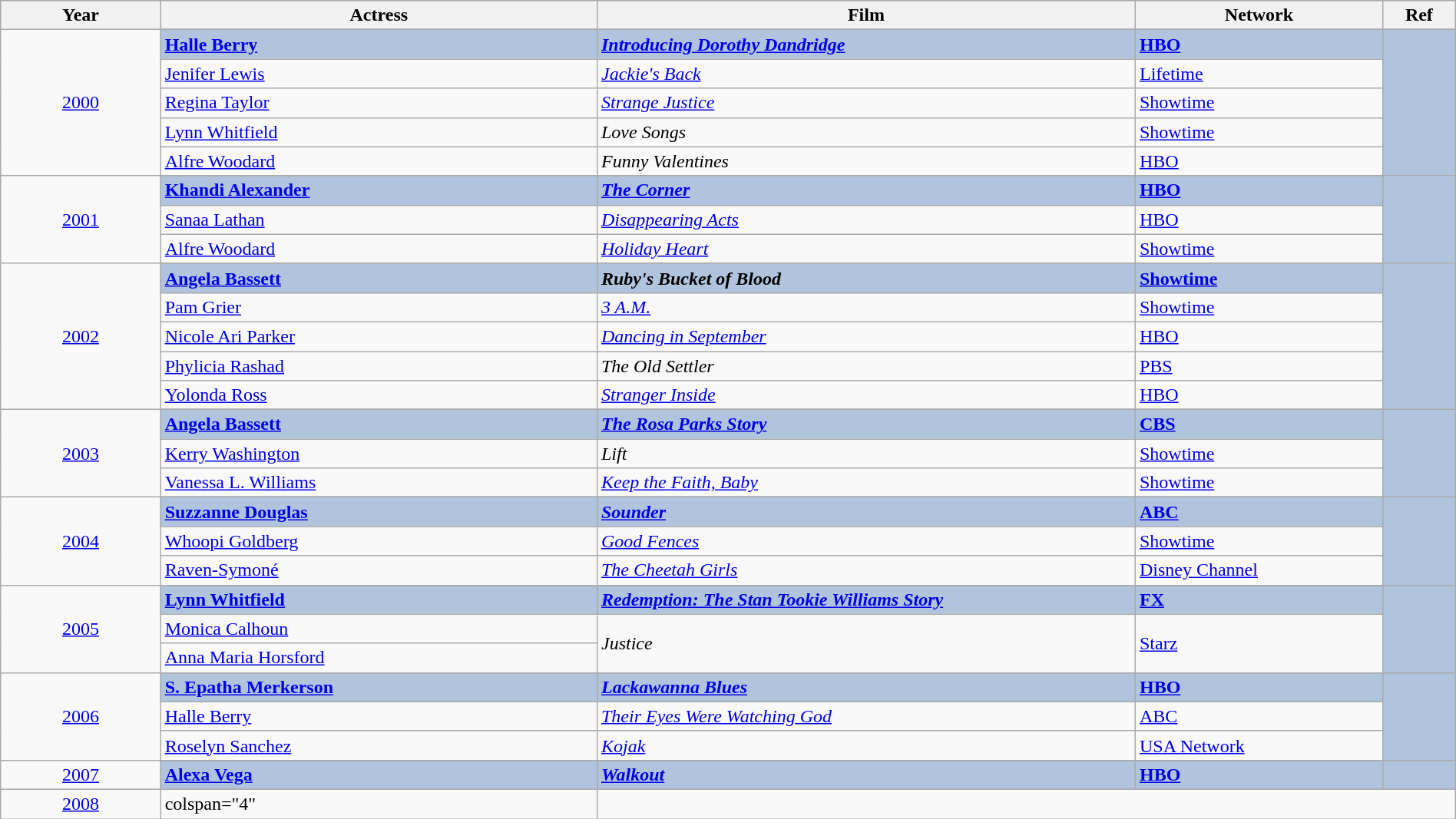<table class="wikitable" style="width:100%;">
<tr style="background:#bebebe;">
<th style="width:11%;">Year</th>
<th style="width:30%;">Actress</th>
<th style="width:37%;">Film</th>
<th style="width:17%;">Network</th>
<th style="width:5%;">Ref</th>
</tr>
<tr>
<td rowspan="6" align="center"><a href='#'>2000</a></td>
</tr>
<tr style="background:#B0C4DE">
<td><strong><a href='#'>Halle Berry</a></strong></td>
<td><strong><em><a href='#'>Introducing Dorothy Dandridge</a></em></strong></td>
<td><strong><a href='#'>HBO</a></strong></td>
<td rowspan="6" align="center"></td>
</tr>
<tr>
<td><a href='#'>Jenifer Lewis</a></td>
<td><em><a href='#'>Jackie's Back</a></em></td>
<td><a href='#'>Lifetime</a></td>
</tr>
<tr>
<td><a href='#'>Regina Taylor</a></td>
<td><em><a href='#'>Strange Justice</a></em></td>
<td><a href='#'>Showtime</a></td>
</tr>
<tr>
<td><a href='#'>Lynn Whitfield</a></td>
<td><em>Love Songs</em></td>
<td><a href='#'>Showtime</a></td>
</tr>
<tr>
<td><a href='#'>Alfre Woodard</a></td>
<td><em>Funny Valentines</em></td>
<td><a href='#'>HBO</a></td>
</tr>
<tr>
<td rowspan="4" align="center"><a href='#'>2001</a></td>
</tr>
<tr style="background:#B0C4DE">
<td><strong><a href='#'>Khandi Alexander</a></strong></td>
<td><strong><em><a href='#'>The Corner</a></em></strong></td>
<td><strong><a href='#'>HBO</a></strong></td>
<td rowspan="4" align="center"></td>
</tr>
<tr>
<td><a href='#'>Sanaa Lathan</a></td>
<td><em><a href='#'>Disappearing Acts</a></em></td>
<td><a href='#'>HBO</a></td>
</tr>
<tr>
<td><a href='#'>Alfre Woodard</a></td>
<td><em><a href='#'>Holiday Heart</a></em></td>
<td><a href='#'>Showtime</a></td>
</tr>
<tr>
<td rowspan="6" align="center"><a href='#'>2002</a></td>
</tr>
<tr style="background:#B0C4DE">
<td><strong><a href='#'>Angela Bassett</a></strong></td>
<td><strong><em>Ruby's Bucket of Blood</em></strong></td>
<td><strong><a href='#'>Showtime</a></strong></td>
<td rowspan="6" align="center"></td>
</tr>
<tr>
<td><a href='#'>Pam Grier</a></td>
<td><em><a href='#'>3 A.M.</a></em></td>
<td><a href='#'>Showtime</a></td>
</tr>
<tr>
<td><a href='#'>Nicole Ari Parker</a></td>
<td><em><a href='#'>Dancing in September</a></em></td>
<td><a href='#'>HBO</a></td>
</tr>
<tr>
<td><a href='#'>Phylicia Rashad</a></td>
<td><em>The Old Settler</em></td>
<td><a href='#'>PBS</a></td>
</tr>
<tr>
<td><a href='#'>Yolonda Ross</a></td>
<td><em><a href='#'>Stranger Inside</a></em></td>
<td><a href='#'>HBO</a></td>
</tr>
<tr>
<td rowspan="4" align="center"><a href='#'>2003</a></td>
</tr>
<tr style="background:#B0C4DE">
<td><strong><a href='#'>Angela Bassett</a></strong></td>
<td><strong><em><a href='#'>The Rosa Parks Story</a></em></strong></td>
<td><strong><a href='#'>CBS</a></strong></td>
<td rowspan="4" align="center"></td>
</tr>
<tr>
<td><a href='#'>Kerry Washington</a></td>
<td><em>Lift</em></td>
<td><a href='#'>Showtime</a></td>
</tr>
<tr>
<td><a href='#'>Vanessa L. Williams</a></td>
<td><em><a href='#'>Keep the Faith, Baby</a></em></td>
<td><a href='#'>Showtime</a></td>
</tr>
<tr>
<td rowspan="4" align="center"><a href='#'>2004</a></td>
</tr>
<tr style="background:#B0C4DE">
<td><strong><a href='#'>Suzzanne Douglas</a></strong></td>
<td><strong><em><a href='#'>Sounder</a></em></strong></td>
<td><strong><a href='#'>ABC</a></strong></td>
<td rowspan="4" align="center"></td>
</tr>
<tr>
<td><a href='#'>Whoopi Goldberg</a></td>
<td><em><a href='#'>Good Fences</a></em></td>
<td><a href='#'>Showtime</a></td>
</tr>
<tr>
<td><a href='#'>Raven-Symoné</a></td>
<td><em><a href='#'>The Cheetah Girls</a></em></td>
<td><a href='#'>Disney Channel</a></td>
</tr>
<tr>
<td rowspan="4" align="center"><a href='#'>2005</a></td>
</tr>
<tr style="background:#B0C4DE">
<td><strong><a href='#'>Lynn Whitfield</a></strong></td>
<td><strong><em><a href='#'>Redemption: The Stan Tookie Williams Story</a></em></strong></td>
<td><strong><a href='#'>FX</a></strong></td>
<td rowspan="4" align="center"></td>
</tr>
<tr>
<td><a href='#'>Monica Calhoun</a></td>
<td rowspan="2"><em>Justice</em></td>
<td rowspan="2"><a href='#'>Starz</a></td>
</tr>
<tr>
<td><a href='#'>Anna Maria Horsford</a></td>
</tr>
<tr>
<td rowspan="4" align="center"><a href='#'>2006</a></td>
</tr>
<tr style="background:#B0C4DE">
<td><strong><a href='#'>S. Epatha Merkerson</a></strong></td>
<td><strong><em><a href='#'>Lackawanna Blues</a></em></strong></td>
<td><strong><a href='#'>HBO</a></strong></td>
<td rowspan="4" align="center"></td>
</tr>
<tr>
<td><a href='#'>Halle Berry</a></td>
<td><em><a href='#'>Their Eyes Were Watching God</a></em></td>
<td><a href='#'>ABC</a></td>
</tr>
<tr>
<td><a href='#'>Roselyn Sanchez</a></td>
<td><em><a href='#'>Kojak</a></em></td>
<td><a href='#'>USA Network</a></td>
</tr>
<tr>
<td rowspan="2" align="center"><a href='#'>2007</a></td>
</tr>
<tr style="background:#B0C4DE">
<td><strong><a href='#'>Alexa Vega</a></strong></td>
<td><strong><em><a href='#'>Walkout</a></em></strong></td>
<td><strong><a href='#'>HBO</a></strong></td>
<td align="center"></td>
</tr>
<tr>
<td align="center"><a href='#'>2008</a></td>
<td>colspan="4" </td>
</tr>
</table>
